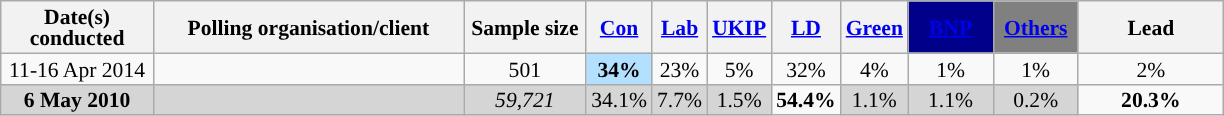<table class="wikitable sortable" style="text-align:center;font-size:90%;line-height:14px">
<tr>
<th ! style="width:95px;">Date(s)<br>conducted</th>
<th style="width:200px;">Polling organisation/client</th>
<th class="unsortable" style="width:75px;">Sample size</th>
<th class="unsortable" style="background:"><a href='#'><span>Con</span></a></th>
<th class="unsortable" style="background:"><a href='#'><span>Lab</span></a></th>
<th class="unsortable" style="background:"><a href='#'><span>UKIP</span></a></th>
<th class="unsortable" style="background:"><a href='#'><span>LD</span></a></th>
<th class="unsortable" style="background:"><a href='#'><span>Green</span></a></th>
<th class="unsortable" style="background:#00008B; text-color:white; width:50px;"><a href='#'><span>BNP</span></a></th>
<th class="unsortable" style="background:gray; width:50px;"><a href='#'><span>Others</span></a></th>
<th class="unsortable" style="width:90px;">Lead</th>
</tr>
<tr>
<td>11-16 Apr 2014</td>
<td></td>
<td>501</td>
<td style="background:#B3E0FF"><strong>34%</strong></td>
<td>23%</td>
<td>5%</td>
<td>32%</td>
<td>4%</td>
<td>1%</td>
<td>1%</td>
<td style="background:">2%</td>
</tr>
<tr>
<td style="background:#D5D5D5"><strong>6 May 2010</strong></td>
<td style="background:#D5D5D5"></td>
<td style="background:#D5D5D5"><em>59,721</em></td>
<td style="background:#D5D5D5">34.1%</td>
<td style="background:#D5D5D5">7.7%</td>
<td style="background:#D5D5D5">1.5%</td>
<td style="background:"><strong>54.4%</strong></td>
<td style="background:#D5D5D5">1.1%</td>
<td style="background:#D5D5D5">1.1%</td>
<td style="background:#D5D5D5">0.2%</td>
<td style="background:"><strong>20.3% </strong></td>
</tr>
</table>
